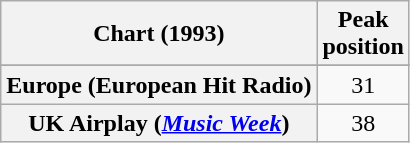<table class="wikitable plainrowheaders">
<tr>
<th scope="col">Chart (1993)</th>
<th scope="col">Peak<br>position</th>
</tr>
<tr>
</tr>
<tr>
<th scope="row">Europe (European Hit Radio)</th>
<td align="center">31</td>
</tr>
<tr>
<th scope="row">UK Airplay (<em><a href='#'>Music Week</a></em>)</th>
<td align="center">38</td>
</tr>
</table>
